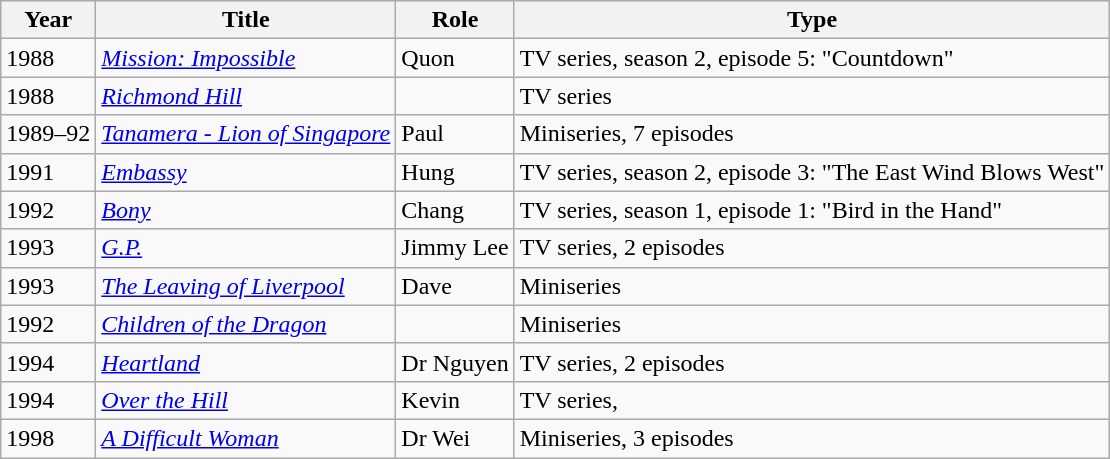<table class="wikitable">
<tr>
<th>Year</th>
<th>Title</th>
<th>Role</th>
<th>Type</th>
</tr>
<tr>
<td>1988</td>
<td><em><a href='#'>Mission: Impossible</a></em></td>
<td>Quon</td>
<td>TV series, season 2, episode 5: "Countdown"</td>
</tr>
<tr>
<td>1988</td>
<td><em><a href='#'>Richmond Hill</a></em></td>
<td></td>
<td>TV series</td>
</tr>
<tr>
<td>1989–92</td>
<td><em><a href='#'>Tanamera - Lion of Singapore</a></em></td>
<td>Paul</td>
<td>Miniseries, 7 episodes</td>
</tr>
<tr>
<td>1991</td>
<td><em><a href='#'>Embassy</a></em></td>
<td>Hung</td>
<td>TV series, season 2, episode 3: "The East Wind Blows West"</td>
</tr>
<tr>
<td>1992</td>
<td><em><a href='#'>Bony</a></em></td>
<td>Chang</td>
<td>TV series, season 1, episode 1: "Bird in the Hand"</td>
</tr>
<tr>
<td>1993</td>
<td><em><a href='#'>G.P.</a></em></td>
<td>Jimmy Lee</td>
<td>TV series, 2 episodes</td>
</tr>
<tr>
<td>1993</td>
<td><em><a href='#'>The Leaving of Liverpool</a></em></td>
<td>Dave</td>
<td>Miniseries</td>
</tr>
<tr>
<td>1992</td>
<td><em><a href='#'>Children of the Dragon</a></em></td>
<td></td>
<td>Miniseries</td>
</tr>
<tr>
<td>1994</td>
<td><em><a href='#'>Heartland</a></em></td>
<td>Dr Nguyen</td>
<td>TV series, 2 episodes</td>
</tr>
<tr>
<td>1994</td>
<td><em><a href='#'>Over the Hill</a></em></td>
<td>Kevin</td>
<td>TV series,</td>
</tr>
<tr>
<td>1998</td>
<td><em><a href='#'>A Difficult Woman</a></em></td>
<td>Dr Wei</td>
<td>Miniseries, 3 episodes</td>
</tr>
</table>
